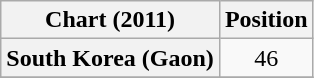<table class="wikitable plainrowheaders" style="text-align:center;">
<tr>
<th>Chart (2011)</th>
<th>Position</th>
</tr>
<tr>
<th scope="row">South Korea (Gaon)</th>
<td align="center">46</td>
</tr>
<tr>
</tr>
</table>
